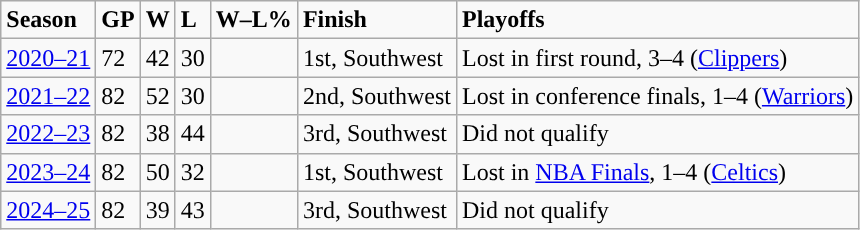<table class="wikitable">
<tr style="font-weight:bold; ">
<td>Season</td>
<td>GP</td>
<td>W</td>
<td>L</td>
<td>W–L%</td>
<td>Finish</td>
<td>Playoffs</td>
</tr>
<tr>
<td><a href='#'>2020–21</a></td>
<td>72</td>
<td>42</td>
<td>30</td>
<td></td>
<td>1st, Southwest</td>
<td>Lost in first round, 3–4 (<a href='#'>Clippers</a>)</td>
</tr>
<tr>
<td><a href='#'>2021–22</a></td>
<td>82</td>
<td>52</td>
<td>30</td>
<td></td>
<td>2nd, Southwest</td>
<td>Lost in conference finals, 1–4 (<a href='#'>Warriors</a>)</td>
</tr>
<tr>
<td><a href='#'>2022–23</a></td>
<td>82</td>
<td>38</td>
<td>44</td>
<td></td>
<td>3rd, Southwest</td>
<td>Did not qualify</td>
</tr>
<tr>
<td><a href='#'>2023–24</a></td>
<td>82</td>
<td>50</td>
<td>32</td>
<td></td>
<td>1st, Southwest</td>
<td>Lost in <a href='#'>NBA Finals</a>, 1–4 (<a href='#'>Celtics</a>)</td>
</tr>
<tr>
<td><a href='#'>2024–25</a></td>
<td>82</td>
<td>39</td>
<td>43</td>
<td></td>
<td>3rd, Southwest</td>
<td>Did not qualify</td>
</tr>
</table>
